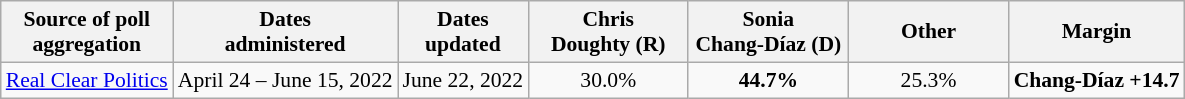<table class="wikitable sortable" style="text-align:center;font-size:90%;line-height:17px">
<tr>
<th>Source of poll<br>aggregation</th>
<th>Dates<br>administered</th>
<th>Dates<br>updated</th>
<th style="width:100px;">Chris<br>Doughty (R)</th>
<th style="width:100px;">Sonia<br>Chang-Díaz (D)</th>
<th style="width:100px;">Other<br></th>
<th>Margin</th>
</tr>
<tr>
<td><a href='#'>Real Clear Politics</a></td>
<td>April 24 – June 15, 2022</td>
<td>June 22, 2022</td>
<td>30.0%</td>
<td><strong>44.7%</strong></td>
<td>25.3%</td>
<td><strong>Chang-Díaz +14.7</strong></td>
</tr>
</table>
